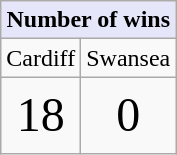<table class="wikitable">
<tr>
<td colspan="2" style="text-align: center; font-size: 100%; background:lavender;"><strong>Number of wins</strong></td>
</tr>
<tr>
<td style="text-align:center;">Cardiff</td>
<td style="text-align:center;">Swansea</td>
</tr>
<tr>
<td style="text-align:center;font-size: 200%;">18</td>
<td style="text-align:center;font-size: 200%;">0</td>
</tr>
</table>
